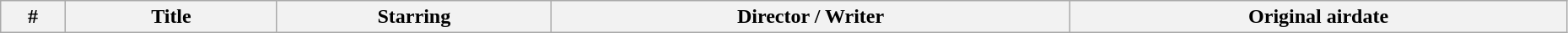<table class="wikitable plainrowheaders" style="width:98%;">
<tr>
<th>#</th>
<th width=160>Title</th>
<th>Starring</th>
<th>Director / Writer</th>
<th>Original airdate<br>



</th>
</tr>
</table>
